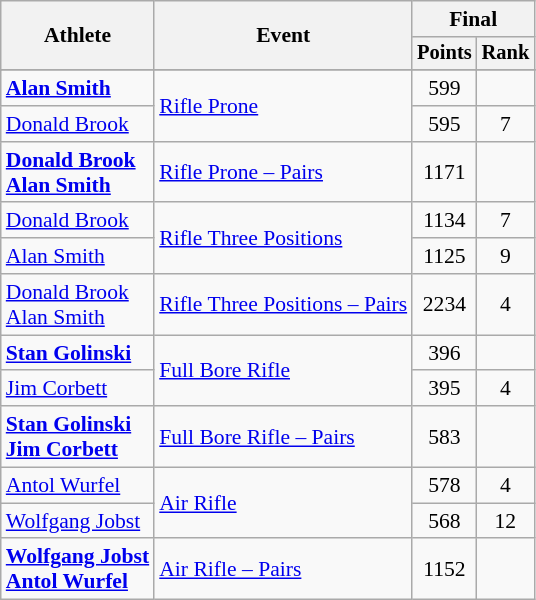<table class=wikitable style=font-size:90%>
<tr>
<th rowspan=2>Athlete</th>
<th rowspan=2>Event</th>
<th colspan=2>Final</th>
</tr>
<tr style=font-size:95%>
<th>Points</th>
<th>Rank</th>
</tr>
<tr style=font-size:95%>
</tr>
<tr align=center>
<td align=left><strong><a href='#'>Alan Smith</a></strong></td>
<td align=left rowspan=2><a href='#'>Rifle Prone</a></td>
<td>599</td>
<td></td>
</tr>
<tr align=center>
<td align=left><a href='#'>Donald Brook</a></td>
<td>595</td>
<td>7</td>
</tr>
<tr align=center>
<td align=left><strong><a href='#'>Donald Brook</a></strong><br><strong><a href='#'>Alan Smith</a></strong></td>
<td align=left><a href='#'>Rifle Prone – Pairs</a></td>
<td>1171</td>
<td></td>
</tr>
<tr align=center>
<td align=left><a href='#'>Donald Brook</a></td>
<td align=left rowspan=2><a href='#'>Rifle Three Positions</a></td>
<td>1134</td>
<td>7</td>
</tr>
<tr align=center>
<td align=left><a href='#'>Alan Smith</a></td>
<td>1125</td>
<td>9</td>
</tr>
<tr align=center>
<td align=left><a href='#'>Donald Brook</a><br><a href='#'>Alan Smith</a></td>
<td align=left><a href='#'>Rifle Three Positions – Pairs</a></td>
<td>2234</td>
<td>4</td>
</tr>
<tr align=center>
<td align=left><strong><a href='#'>Stan Golinski</a></strong></td>
<td align=left rowspan=2><a href='#'>Full Bore Rifle</a></td>
<td>396</td>
<td></td>
</tr>
<tr align=center>
<td align=left><a href='#'>Jim Corbett</a></td>
<td>395</td>
<td>4</td>
</tr>
<tr align=center>
<td align=left><strong><a href='#'>Stan Golinski</a></strong><br><strong><a href='#'>Jim Corbett</a></strong></td>
<td align=left><a href='#'>Full Bore Rifle – Pairs</a></td>
<td>583</td>
<td></td>
</tr>
<tr align=center>
<td align=left><a href='#'>Antol Wurfel</a></td>
<td align=left rowspan=2><a href='#'>Air Rifle</a></td>
<td>578</td>
<td>4</td>
</tr>
<tr align=center>
<td align=left><a href='#'>Wolfgang Jobst</a></td>
<td>568</td>
<td>12</td>
</tr>
<tr align=center>
<td align=left><strong><a href='#'>Wolfgang Jobst</a></strong><br><strong><a href='#'>Antol Wurfel</a></strong></td>
<td align=left><a href='#'>Air Rifle – Pairs</a></td>
<td>1152</td>
<td></td>
</tr>
</table>
